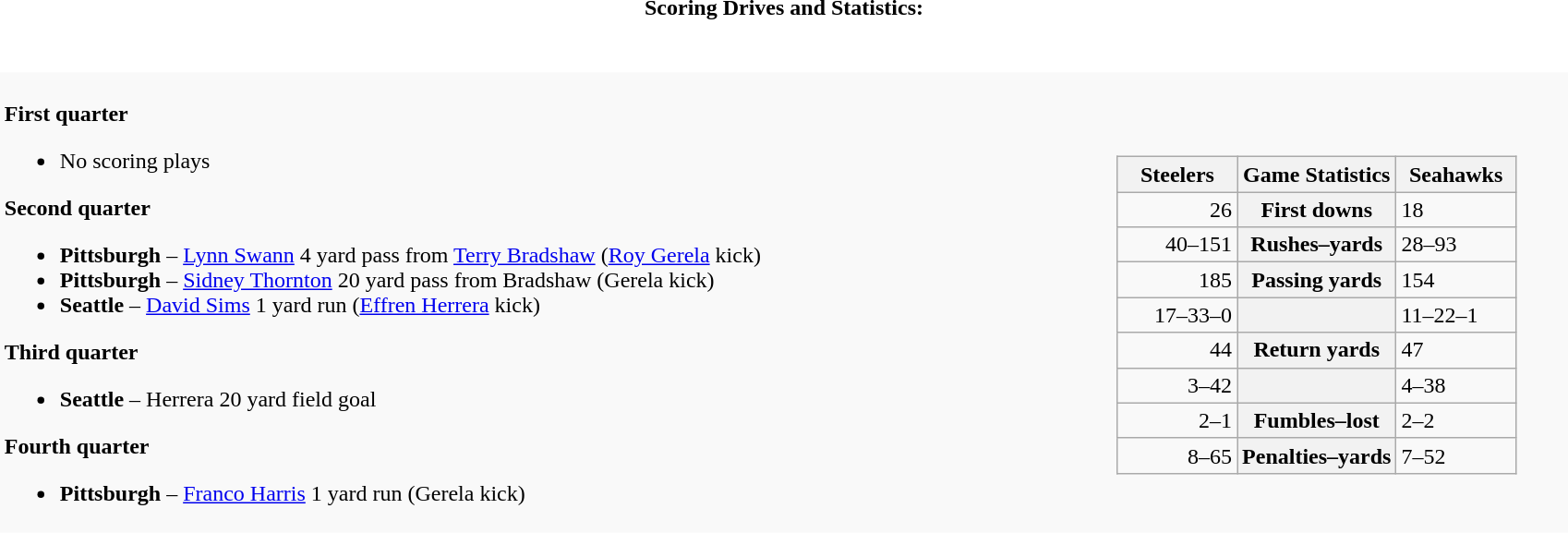<table class="toccolours collapsible collapsed"  style="width:90%; margin:auto;">
<tr>
<th>Scoring Drives and Statistics:</th>
</tr>
<tr>
<td><br><table border="0"  style="width:100%; background:#f9f9f9; margin:1em auto 1em auto;">
<tr>
<td><br><strong>First quarter</strong><ul><li>No scoring plays</li></ul><strong>Second quarter</strong><ul><li><strong>Pittsburgh</strong> – <a href='#'>Lynn Swann</a> 4 yard pass from <a href='#'>Terry Bradshaw</a> (<a href='#'>Roy Gerela</a> kick)</li><li><strong>Pittsburgh</strong> – <a href='#'>Sidney Thornton</a> 20 yard pass from Bradshaw (Gerela kick)</li><li><strong>Seattle</strong> – <a href='#'>David Sims</a> 1 yard run (<a href='#'>Effren Herrera</a> kick)</li></ul><strong>Third quarter</strong><ul><li><strong>Seattle</strong> – Herrera 20 yard field goal</li></ul><strong>Fourth quarter</strong><ul><li><strong>Pittsburgh</strong> – <a href='#'>Franco Harris</a> 1 yard run (Gerela kick)</li></ul></td>
<td><br><table class="wikitable" style="margin: 1em auto 1em auto">
<tr>
<th style="width:30%;">Steelers</th>
<th style="width:40%;">Game Statistics</th>
<th style="width:30%;">Seahawks</th>
</tr>
<tr>
<td style="text-align:right;">26</td>
<th>First downs</th>
<td>18</td>
</tr>
<tr>
<td style="text-align:right;">40–151</td>
<th>Rushes–yards</th>
<td>28–93</td>
</tr>
<tr>
<td style="text-align:right;">185</td>
<th>Passing yards</th>
<td>154</td>
</tr>
<tr>
<td style="text-align:right;">17–33–0</td>
<th></th>
<td>11–22–1</td>
</tr>
<tr>
<td style="text-align:right;">44</td>
<th>Return yards</th>
<td>47</td>
</tr>
<tr>
<td style="text-align:right;">3–42</td>
<th></th>
<td>4–38</td>
</tr>
<tr>
<td style="text-align:right;">2–1</td>
<th>Fumbles–lost</th>
<td>2–2</td>
</tr>
<tr>
<td style="text-align:right;">8–65</td>
<th>Penalties–yards</th>
<td>7–52</td>
</tr>
</table>
</td>
</tr>
</table>
</td>
</tr>
</table>
